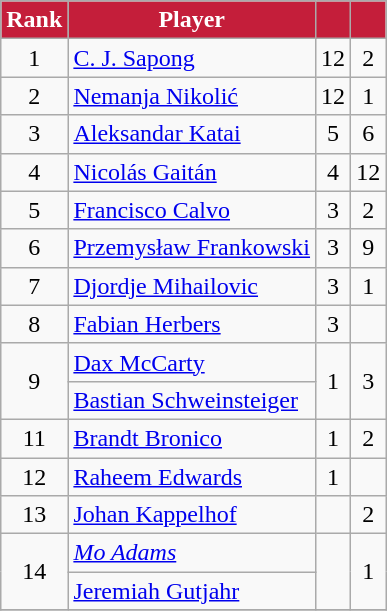<table class="wikitable" style="text-align:center">
<tr>
<th style="background:#C41E3A; color:white; text-align:center;">Rank</th>
<th style="background:#C41E3A; color:white; text-align:center;">Player</th>
<th style="background:#C41E3A; color:white; text-align:center;"></th>
<th style="background:#C41E3A; color:white; text-align:center;"></th>
</tr>
<tr>
<td>1</td>
<td align="left"> <a href='#'>C. J. Sapong</a></td>
<td>12</td>
<td>2</td>
</tr>
<tr>
<td>2</td>
<td align="left"> <a href='#'>Nemanja Nikolić</a></td>
<td>12</td>
<td>1</td>
</tr>
<tr>
<td>3</td>
<td align="left"> <a href='#'>Aleksandar Katai</a></td>
<td>5</td>
<td>6</td>
</tr>
<tr>
<td>4</td>
<td align="left"> <a href='#'>Nicolás Gaitán</a></td>
<td>4</td>
<td>12</td>
</tr>
<tr>
<td>5</td>
<td align="left"> <a href='#'>Francisco Calvo</a></td>
<td>3</td>
<td>2</td>
</tr>
<tr>
<td>6</td>
<td align="left"> <a href='#'>Przemysław Frankowski</a></td>
<td>3</td>
<td>9</td>
</tr>
<tr>
<td>7</td>
<td align="left"> <a href='#'>Djordje Mihailovic</a></td>
<td>3</td>
<td>1</td>
</tr>
<tr>
<td>8</td>
<td align="left"> <a href='#'>Fabian Herbers</a></td>
<td>3</td>
<td></td>
</tr>
<tr>
<td rowspan="2">9</td>
<td align="left"> <a href='#'>Dax McCarty</a></td>
<td rowspan="2">1</td>
<td rowspan="2">3</td>
</tr>
<tr>
<td align="left"> <a href='#'>Bastian Schweinsteiger</a></td>
</tr>
<tr>
<td>11</td>
<td align="left"> <a href='#'>Brandt Bronico</a></td>
<td>1</td>
<td>2</td>
</tr>
<tr>
<td>12</td>
<td align="left"> <a href='#'>Raheem Edwards</a></td>
<td>1</td>
<td></td>
</tr>
<tr>
<td>13</td>
<td align="left"> <a href='#'>Johan Kappelhof</a></td>
<td></td>
<td>2</td>
</tr>
<tr>
<td rowspan="2">14</td>
<td align="left"> <em><a href='#'>Mo Adams</a></em></td>
<td rowspan="2"></td>
<td rowspan="2">1</td>
</tr>
<tr>
<td align="left"> <a href='#'>Jeremiah Gutjahr</a></td>
</tr>
<tr>
</tr>
</table>
